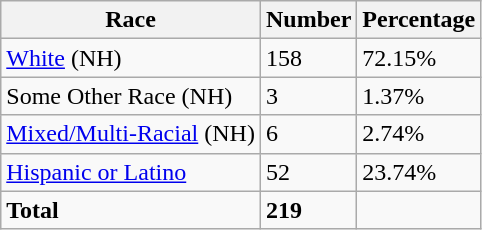<table class="wikitable">
<tr>
<th>Race</th>
<th>Number</th>
<th>Percentage</th>
</tr>
<tr>
<td><a href='#'>White</a> (NH)</td>
<td>158</td>
<td>72.15%</td>
</tr>
<tr>
<td>Some Other Race (NH)</td>
<td>3</td>
<td>1.37%</td>
</tr>
<tr>
<td><a href='#'>Mixed/Multi-Racial</a> (NH)</td>
<td>6</td>
<td>2.74%</td>
</tr>
<tr>
<td><a href='#'>Hispanic or Latino</a></td>
<td>52</td>
<td>23.74%</td>
</tr>
<tr>
<td><strong>Total</strong></td>
<td><strong>219</strong></td>
<td></td>
</tr>
</table>
